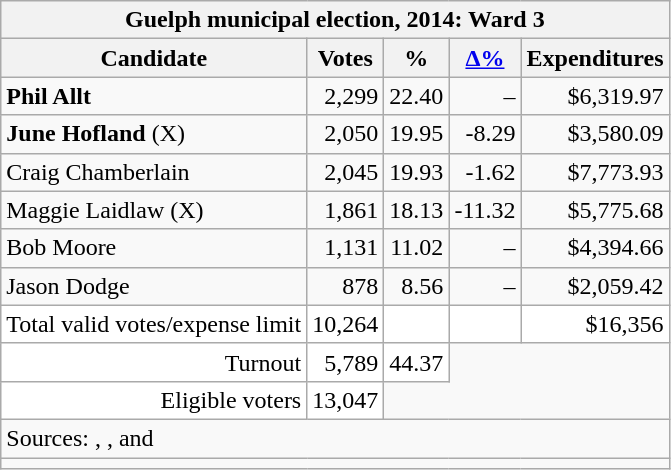<table class="wikitable collapsible">
<tr>
<th colspan="5">Guelph municipal election, 2014: Ward 3</th>
</tr>
<tr>
<th>Candidate</th>
<th>Votes</th>
<th>%</th>
<th><a href='#'>Δ%</a></th>
<th>Expenditures</th>
</tr>
<tr>
<td><strong>Phil Allt</strong></td>
<td align="right">2,299</td>
<td align="right">22.40</td>
<td align="right">–</td>
<td align="right">$6,319.97</td>
</tr>
<tr>
<td><strong>June Hofland</strong> (X)</td>
<td align="right">2,050</td>
<td align="right">19.95</td>
<td align="right">-8.29</td>
<td align="right">$3,580.09</td>
</tr>
<tr>
<td>Craig Chamberlain</td>
<td align="right">2,045</td>
<td align="right">19.93</td>
<td align="right">-1.62</td>
<td align="right">$7,773.93</td>
</tr>
<tr>
<td>Maggie Laidlaw (X)</td>
<td align="right">1,861</td>
<td align="right">18.13</td>
<td align="right">-11.32</td>
<td align="right">$5,775.68</td>
</tr>
<tr>
<td>Bob Moore</td>
<td align="right">1,131</td>
<td align="right">11.02</td>
<td align="right">–</td>
<td align="right">$4,394.66</td>
</tr>
<tr>
<td>Jason Dodge</td>
<td align="right">878</td>
<td align="right">8.56</td>
<td align="right">–</td>
<td align="right">$2,059.42</td>
</tr>
<tr>
<td style="text-align:right;background: white;">Total valid votes/expense limit</td>
<td style="text-align:right;background: white;">10,264</td>
<td style="text-align:right;background: white;"></td>
<td style="text-align:right;background: white;"> </td>
<td style="text-align:right;background: white;">$16,356</td>
</tr>
<tr>
<td style="text-align:right;background: white;">Turnout</td>
<td style="text-align:right;background: white;">5,789</td>
<td style="text-align:right;background: white;">44.37</td>
</tr>
<tr>
<td style="text-align:right;background: white;">Eligible voters</td>
<td style="text-align:right;background: white;">13,047</td>
</tr>
<tr>
<td colspan="5">Sources: , , and </td>
</tr>
<tr>
<td colspan="5"></td>
</tr>
</table>
